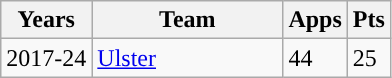<table class="wikitable" style="text-align:left;">
<tr>
<th>Years</th>
<th width=120px>Team</th>
<th>Apps</th>
<th>Pts</th>
</tr>
<tr>
<td>2017-24</td>
<td><a href='#'>Ulster</a></td>
<td>44</td>
<td>25</td>
</tr>
</table>
